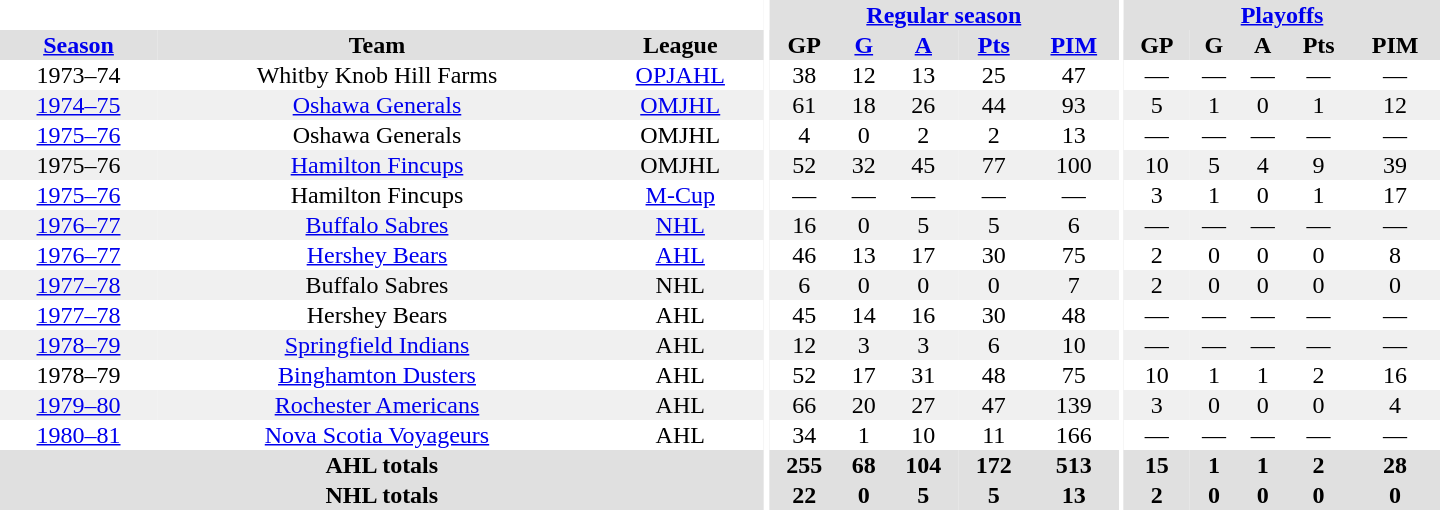<table border="0" cellpadding="1" cellspacing="0" style="text-align:center; width:60em">
<tr bgcolor="#e0e0e0">
<th colspan="3" bgcolor="#ffffff"></th>
<th rowspan="100" bgcolor="#ffffff"></th>
<th colspan="5"><a href='#'>Regular season</a></th>
<th rowspan="100" bgcolor="#ffffff"></th>
<th colspan="5"><a href='#'>Playoffs</a></th>
</tr>
<tr bgcolor="#e0e0e0">
<th><a href='#'>Season</a></th>
<th>Team</th>
<th>League</th>
<th>GP</th>
<th><a href='#'>G</a></th>
<th><a href='#'>A</a></th>
<th><a href='#'>Pts</a></th>
<th><a href='#'>PIM</a></th>
<th>GP</th>
<th>G</th>
<th>A</th>
<th>Pts</th>
<th>PIM</th>
</tr>
<tr>
<td>1973–74</td>
<td>Whitby Knob Hill Farms</td>
<td><a href='#'>OPJAHL</a></td>
<td>38</td>
<td>12</td>
<td>13</td>
<td>25</td>
<td>47</td>
<td>—</td>
<td>—</td>
<td>—</td>
<td>—</td>
<td>—</td>
</tr>
<tr bgcolor="#f0f0f0">
<td><a href='#'>1974–75</a></td>
<td><a href='#'>Oshawa Generals</a></td>
<td><a href='#'>OMJHL</a></td>
<td>61</td>
<td>18</td>
<td>26</td>
<td>44</td>
<td>93</td>
<td>5</td>
<td>1</td>
<td>0</td>
<td>1</td>
<td>12</td>
</tr>
<tr>
<td><a href='#'>1975–76</a></td>
<td>Oshawa Generals</td>
<td>OMJHL</td>
<td>4</td>
<td>0</td>
<td>2</td>
<td>2</td>
<td>13</td>
<td>—</td>
<td>—</td>
<td>—</td>
<td>—</td>
<td>—</td>
</tr>
<tr bgcolor="#f0f0f0">
<td>1975–76</td>
<td><a href='#'>Hamilton Fincups</a></td>
<td>OMJHL</td>
<td>52</td>
<td>32</td>
<td>45</td>
<td>77</td>
<td>100</td>
<td>10</td>
<td>5</td>
<td>4</td>
<td>9</td>
<td>39</td>
</tr>
<tr>
<td><a href='#'>1975–76</a></td>
<td>Hamilton Fincups</td>
<td><a href='#'>M-Cup</a></td>
<td>—</td>
<td>—</td>
<td>—</td>
<td>—</td>
<td>—</td>
<td>3</td>
<td>1</td>
<td>0</td>
<td>1</td>
<td>17</td>
</tr>
<tr bgcolor="#f0f0f0">
<td><a href='#'>1976–77</a></td>
<td><a href='#'>Buffalo Sabres</a></td>
<td><a href='#'>NHL</a></td>
<td>16</td>
<td>0</td>
<td>5</td>
<td>5</td>
<td>6</td>
<td>—</td>
<td>—</td>
<td>—</td>
<td>—</td>
<td>—</td>
</tr>
<tr>
<td><a href='#'>1976–77</a></td>
<td><a href='#'>Hershey Bears</a></td>
<td><a href='#'>AHL</a></td>
<td>46</td>
<td>13</td>
<td>17</td>
<td>30</td>
<td>75</td>
<td>2</td>
<td>0</td>
<td>0</td>
<td>0</td>
<td>8</td>
</tr>
<tr bgcolor="#f0f0f0">
<td><a href='#'>1977–78</a></td>
<td>Buffalo Sabres</td>
<td>NHL</td>
<td>6</td>
<td>0</td>
<td>0</td>
<td>0</td>
<td>7</td>
<td>2</td>
<td>0</td>
<td>0</td>
<td>0</td>
<td>0</td>
</tr>
<tr>
<td><a href='#'>1977–78</a></td>
<td>Hershey Bears</td>
<td>AHL</td>
<td>45</td>
<td>14</td>
<td>16</td>
<td>30</td>
<td>48</td>
<td>—</td>
<td>—</td>
<td>—</td>
<td>—</td>
<td>—</td>
</tr>
<tr bgcolor="#f0f0f0">
<td><a href='#'>1978–79</a></td>
<td><a href='#'>Springfield Indians</a></td>
<td>AHL</td>
<td>12</td>
<td>3</td>
<td>3</td>
<td>6</td>
<td>10</td>
<td>—</td>
<td>—</td>
<td>—</td>
<td>—</td>
<td>—</td>
</tr>
<tr>
<td>1978–79</td>
<td><a href='#'>Binghamton Dusters</a></td>
<td>AHL</td>
<td>52</td>
<td>17</td>
<td>31</td>
<td>48</td>
<td>75</td>
<td>10</td>
<td>1</td>
<td>1</td>
<td>2</td>
<td>16</td>
</tr>
<tr bgcolor="#f0f0f0">
<td><a href='#'>1979–80</a></td>
<td><a href='#'>Rochester Americans</a></td>
<td>AHL</td>
<td>66</td>
<td>20</td>
<td>27</td>
<td>47</td>
<td>139</td>
<td>3</td>
<td>0</td>
<td>0</td>
<td>0</td>
<td>4</td>
</tr>
<tr>
<td><a href='#'>1980–81</a></td>
<td><a href='#'>Nova Scotia Voyageurs</a></td>
<td>AHL</td>
<td>34</td>
<td>1</td>
<td>10</td>
<td>11</td>
<td>166</td>
<td>—</td>
<td>—</td>
<td>—</td>
<td>—</td>
<td>—</td>
</tr>
<tr bgcolor="#e0e0e0">
<th colspan="3">AHL totals</th>
<th>255</th>
<th>68</th>
<th>104</th>
<th>172</th>
<th>513</th>
<th>15</th>
<th>1</th>
<th>1</th>
<th>2</th>
<th>28</th>
</tr>
<tr bgcolor="#e0e0e0">
<th colspan="3">NHL totals</th>
<th>22</th>
<th>0</th>
<th>5</th>
<th>5</th>
<th>13</th>
<th>2</th>
<th>0</th>
<th>0</th>
<th>0</th>
<th>0</th>
</tr>
</table>
